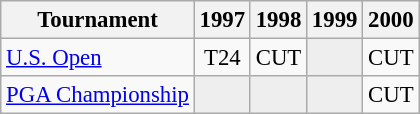<table class="wikitable" style="font-size:95%;text-align:center;">
<tr>
<th>Tournament</th>
<th>1997</th>
<th>1998</th>
<th>1999</th>
<th>2000</th>
</tr>
<tr>
<td align=left><a href='#'>U.S. Open</a></td>
<td>T24</td>
<td>CUT</td>
<td style="background:#eeeeee;"></td>
<td>CUT</td>
</tr>
<tr>
<td align=left><a href='#'>PGA Championship</a></td>
<td style="background:#eeeeee;"></td>
<td style="background:#eeeeee;"></td>
<td style="background:#eeeeee;"></td>
<td>CUT</td>
</tr>
</table>
